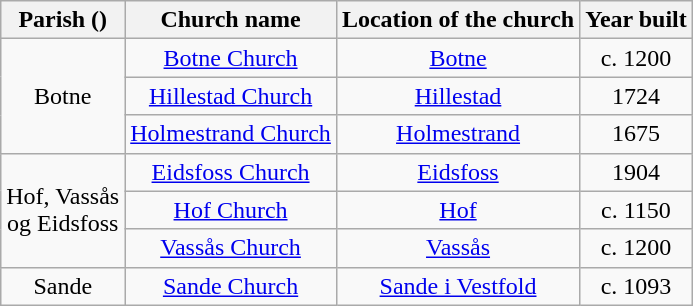<table class="wikitable" style="text-align:center">
<tr>
<th>Parish ()</th>
<th>Church name</th>
<th>Location of the church</th>
<th>Year built</th>
</tr>
<tr>
<td rowspan="3">Botne</td>
<td><a href='#'>Botne Church</a></td>
<td><a href='#'>Botne</a></td>
<td>c. 1200</td>
</tr>
<tr>
<td><a href='#'>Hillestad Church</a></td>
<td><a href='#'>Hillestad</a></td>
<td>1724</td>
</tr>
<tr>
<td><a href='#'>Holmestrand Church</a></td>
<td><a href='#'>Holmestrand</a></td>
<td>1675</td>
</tr>
<tr>
<td rowspan="3">Hof, Vassås<br>og Eidsfoss</td>
<td><a href='#'>Eidsfoss Church</a></td>
<td><a href='#'>Eidsfoss</a></td>
<td>1904</td>
</tr>
<tr>
<td><a href='#'>Hof Church</a></td>
<td><a href='#'>Hof</a></td>
<td>c. 1150</td>
</tr>
<tr>
<td><a href='#'>Vassås Church</a></td>
<td><a href='#'>Vassås</a></td>
<td>c. 1200</td>
</tr>
<tr>
<td rowspan="1">Sande</td>
<td><a href='#'>Sande Church</a></td>
<td><a href='#'>Sande i Vestfold</a></td>
<td>c. 1093</td>
</tr>
</table>
